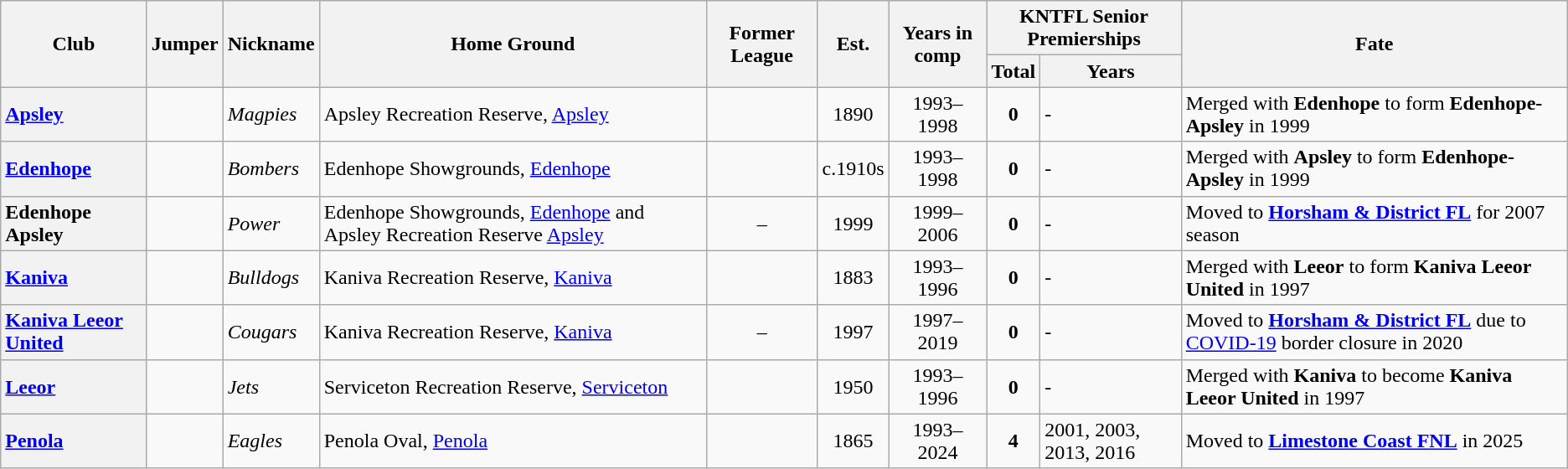<table class="wikitable sortable">
<tr>
<th rowspan="2">Club</th>
<th rowspan="2">Jumper</th>
<th rowspan="2">Nickname</th>
<th rowspan="2">Home Ground</th>
<th rowspan="2">Former League</th>
<th rowspan="2">Est.</th>
<th rowspan="2">Years in comp</th>
<th colspan="2">KNTFL Senior Premierships</th>
<th rowspan="2">Fate</th>
</tr>
<tr>
<th>Total</th>
<th>Years</th>
</tr>
<tr>
<th style="text-align:left"><a href='#'>Apsley</a></th>
<td></td>
<td><em>Magpies</em></td>
<td>Apsley Recreation Reserve, <a href='#'>Apsley</a></td>
<td align="center"></td>
<td align="center">1890</td>
<td align="center">1993–1998</td>
<td align="center"><strong>0</strong></td>
<td>-</td>
<td>Merged with <strong>Edenhope</strong> to form <strong>Edenhope-Apsley</strong> in 1999</td>
</tr>
<tr>
<th style="text-align:left"><a href='#'>Edenhope</a></th>
<td></td>
<td><em>Bombers</em></td>
<td>Edenhope Showgrounds, <a href='#'>Edenhope</a></td>
<td align="center"></td>
<td align="center">c.1910s</td>
<td align="center">1993–1998</td>
<td align="center"><strong>0</strong></td>
<td>-</td>
<td>Merged with <strong>Apsley</strong> to form <strong>Edenhope-Apsley</strong> in 1999</td>
</tr>
<tr>
<th style="text-align:left">Edenhope Apsley</th>
<td></td>
<td><em>Power</em></td>
<td>Edenhope Showgrounds, <a href='#'>Edenhope</a> and Apsley Recreation Reserve <a href='#'>Apsley</a></td>
<td align="center">–</td>
<td align="center">1999</td>
<td align="center">1999–2006</td>
<td align="center"><strong>0</strong></td>
<td>-</td>
<td>Moved to <a href='#'><strong>Horsham & District FL</strong></a> for 2007 season </td>
</tr>
<tr>
<th style="text-align:left"><a href='#'>Kaniva</a></th>
<td></td>
<td><em>Bulldogs</em></td>
<td>Kaniva Recreation Reserve, <a href='#'>Kaniva</a></td>
<td align="center"></td>
<td align="center">1883</td>
<td align="center">1993–1996</td>
<td align="center"><strong>0</strong></td>
<td>-</td>
<td>Merged with <strong>Leeor</strong> to form <strong>Kaniva Leeor United</strong> in 1997</td>
</tr>
<tr>
<th style="text-align:left"><a href='#'>Kaniva Leeor United</a></th>
<td></td>
<td><em>Cougars</em></td>
<td>Kaniva Recreation Reserve, <a href='#'>Kaniva</a></td>
<td align="center">–</td>
<td align="center">1997</td>
<td align="center">1997–2019</td>
<td align="center"><strong>0</strong></td>
<td>-</td>
<td>Moved to <a href='#'><strong>Horsham & District FL</strong></a> due to <a href='#'>COVID-19</a> border closure in 2020</td>
</tr>
<tr>
<th style="text-align:left"><a href='#'>Leeor</a></th>
<td></td>
<td><em>Jets</em></td>
<td>Serviceton Recreation Reserve, <a href='#'>Serviceton</a></td>
<td align="center"></td>
<td align="center">1950</td>
<td align="center">1993–1996</td>
<td align="center"><strong>0</strong></td>
<td>-</td>
<td>Merged with <strong>Kaniva</strong> to become <strong>Kaniva Leeor United</strong> in 1997</td>
</tr>
<tr>
<th style="text-align:left"><a href='#'>Penola</a></th>
<td></td>
<td><em>Eagles</em></td>
<td>Penola Oval, <a href='#'>Penola</a></td>
<td align="center"></td>
<td align="center">1865</td>
<td align="center">1993–2024</td>
<td align="center"><strong>4</strong></td>
<td>2001, 2003, 2013, 2016</td>
<td>Moved to <strong><a href='#'>Limestone Coast FNL</a></strong> in 2025</td>
</tr>
</table>
